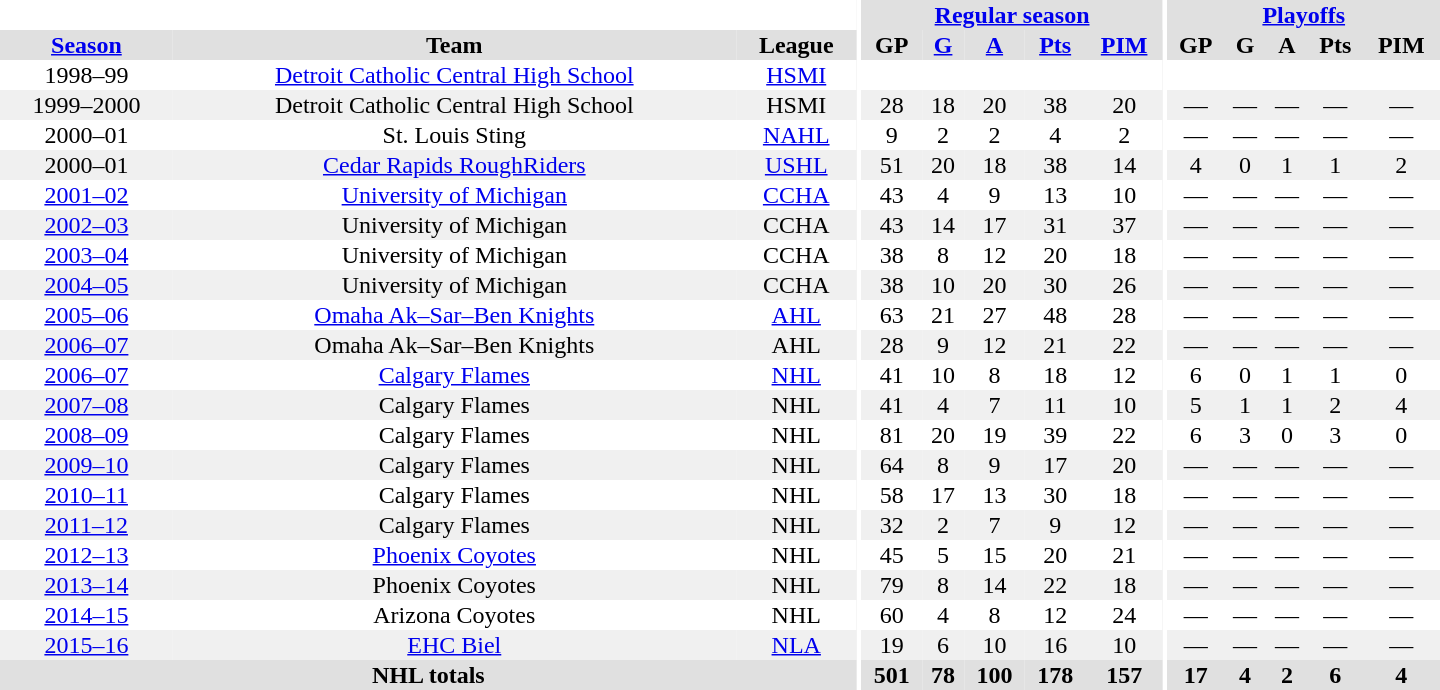<table border="0" cellpadding="1" cellspacing="0" style="text-align:center; width:60em">
<tr bgcolor="#e0e0e0">
<th colspan="3"  bgcolor="#ffffff"></th>
<th rowspan="99" bgcolor="#ffffff"></th>
<th colspan="5"><a href='#'>Regular season</a></th>
<th rowspan="99" bgcolor="#ffffff"></th>
<th colspan="5"><a href='#'>Playoffs</a></th>
</tr>
<tr bgcolor="#e0e0e0">
<th><a href='#'>Season</a></th>
<th>Team</th>
<th>League</th>
<th>GP</th>
<th><a href='#'>G</a></th>
<th><a href='#'>A</a></th>
<th><a href='#'>Pts</a></th>
<th><a href='#'>PIM</a></th>
<th>GP</th>
<th>G</th>
<th>A</th>
<th>Pts</th>
<th>PIM</th>
</tr>
<tr>
<td>1998–99</td>
<td><a href='#'>Detroit Catholic Central High School</a></td>
<td><a href='#'>HSMI</a></td>
<td></td>
<td></td>
<td></td>
<td></td>
<td></td>
<td></td>
<td></td>
<td></td>
<td></td>
<td></td>
</tr>
<tr bgcolor="#f0f0f0">
<td>1999–2000</td>
<td>Detroit Catholic Central High School</td>
<td>HSMI</td>
<td>28</td>
<td>18</td>
<td>20</td>
<td>38</td>
<td>20</td>
<td>—</td>
<td>—</td>
<td>—</td>
<td>—</td>
<td>—</td>
</tr>
<tr>
<td>2000–01</td>
<td>St. Louis Sting</td>
<td><a href='#'>NAHL</a></td>
<td>9</td>
<td>2</td>
<td>2</td>
<td>4</td>
<td>2</td>
<td>—</td>
<td>—</td>
<td>—</td>
<td>—</td>
<td>—</td>
</tr>
<tr bgcolor="#f0f0f0">
<td>2000–01</td>
<td><a href='#'>Cedar Rapids RoughRiders</a></td>
<td><a href='#'>USHL</a></td>
<td>51</td>
<td>20</td>
<td>18</td>
<td>38</td>
<td>14</td>
<td>4</td>
<td>0</td>
<td>1</td>
<td>1</td>
<td>2</td>
</tr>
<tr>
<td><a href='#'>2001–02</a></td>
<td><a href='#'>University of Michigan</a></td>
<td><a href='#'>CCHA</a></td>
<td>43</td>
<td>4</td>
<td>9</td>
<td>13</td>
<td>10</td>
<td>—</td>
<td>—</td>
<td>—</td>
<td>—</td>
<td>—</td>
</tr>
<tr bgcolor="#f0f0f0">
<td><a href='#'>2002–03</a></td>
<td>University of Michigan</td>
<td>CCHA</td>
<td>43</td>
<td>14</td>
<td>17</td>
<td>31</td>
<td>37</td>
<td>—</td>
<td>—</td>
<td>—</td>
<td>—</td>
<td>—</td>
</tr>
<tr>
<td><a href='#'>2003–04</a></td>
<td>University of Michigan</td>
<td>CCHA</td>
<td>38</td>
<td>8</td>
<td>12</td>
<td>20</td>
<td>18</td>
<td>—</td>
<td>—</td>
<td>—</td>
<td>—</td>
<td>—</td>
</tr>
<tr bgcolor="#f0f0f0">
<td><a href='#'>2004–05</a></td>
<td>University of Michigan</td>
<td>CCHA</td>
<td>38</td>
<td>10</td>
<td>20</td>
<td>30</td>
<td>26</td>
<td>—</td>
<td>—</td>
<td>—</td>
<td>—</td>
<td>—</td>
</tr>
<tr>
<td><a href='#'>2005–06</a></td>
<td><a href='#'>Omaha Ak–Sar–Ben Knights</a></td>
<td><a href='#'>AHL</a></td>
<td>63</td>
<td>21</td>
<td>27</td>
<td>48</td>
<td>28</td>
<td>—</td>
<td>—</td>
<td>—</td>
<td>—</td>
<td>—</td>
</tr>
<tr bgcolor="#f0f0f0">
<td><a href='#'>2006–07</a></td>
<td>Omaha Ak–Sar–Ben Knights</td>
<td>AHL</td>
<td>28</td>
<td>9</td>
<td>12</td>
<td>21</td>
<td>22</td>
<td>—</td>
<td>—</td>
<td>—</td>
<td>—</td>
<td>—</td>
</tr>
<tr>
<td><a href='#'>2006–07</a></td>
<td><a href='#'>Calgary Flames</a></td>
<td><a href='#'>NHL</a></td>
<td>41</td>
<td>10</td>
<td>8</td>
<td>18</td>
<td>12</td>
<td>6</td>
<td>0</td>
<td>1</td>
<td>1</td>
<td>0</td>
</tr>
<tr bgcolor="#f0f0f0">
<td><a href='#'>2007–08</a></td>
<td>Calgary Flames</td>
<td>NHL</td>
<td>41</td>
<td>4</td>
<td>7</td>
<td>11</td>
<td>10</td>
<td>5</td>
<td>1</td>
<td>1</td>
<td>2</td>
<td>4</td>
</tr>
<tr>
<td><a href='#'>2008–09</a></td>
<td>Calgary Flames</td>
<td>NHL</td>
<td>81</td>
<td>20</td>
<td>19</td>
<td>39</td>
<td>22</td>
<td>6</td>
<td>3</td>
<td>0</td>
<td>3</td>
<td>0</td>
</tr>
<tr bgcolor="#f0f0f0">
<td><a href='#'>2009–10</a></td>
<td>Calgary Flames</td>
<td>NHL</td>
<td>64</td>
<td>8</td>
<td>9</td>
<td>17</td>
<td>20</td>
<td>—</td>
<td>—</td>
<td>—</td>
<td>—</td>
<td>—</td>
</tr>
<tr>
<td><a href='#'>2010–11</a></td>
<td>Calgary Flames</td>
<td>NHL</td>
<td>58</td>
<td>17</td>
<td>13</td>
<td>30</td>
<td>18</td>
<td>—</td>
<td>—</td>
<td>—</td>
<td>—</td>
<td>—</td>
</tr>
<tr bgcolor="#f0f0f0">
<td><a href='#'>2011–12</a></td>
<td>Calgary Flames</td>
<td>NHL</td>
<td>32</td>
<td>2</td>
<td>7</td>
<td>9</td>
<td>12</td>
<td>—</td>
<td>—</td>
<td>—</td>
<td>—</td>
<td>—</td>
</tr>
<tr>
<td><a href='#'>2012–13</a></td>
<td><a href='#'>Phoenix Coyotes</a></td>
<td>NHL</td>
<td>45</td>
<td>5</td>
<td>15</td>
<td>20</td>
<td>21</td>
<td>—</td>
<td>—</td>
<td>—</td>
<td>—</td>
<td>—</td>
</tr>
<tr bgcolor="#f0f0f0">
<td><a href='#'>2013–14</a></td>
<td>Phoenix Coyotes</td>
<td>NHL</td>
<td>79</td>
<td>8</td>
<td>14</td>
<td>22</td>
<td>18</td>
<td>—</td>
<td>—</td>
<td>—</td>
<td>—</td>
<td>—</td>
</tr>
<tr>
<td><a href='#'>2014–15</a></td>
<td>Arizona Coyotes</td>
<td>NHL</td>
<td>60</td>
<td>4</td>
<td>8</td>
<td>12</td>
<td>24</td>
<td>—</td>
<td>—</td>
<td>—</td>
<td>—</td>
<td>—</td>
</tr>
<tr bgcolor="#f0f0f0">
<td><a href='#'>2015–16</a></td>
<td><a href='#'>EHC Biel</a></td>
<td><a href='#'>NLA</a></td>
<td>19</td>
<td>6</td>
<td>10</td>
<td>16</td>
<td>10</td>
<td>—</td>
<td>—</td>
<td>—</td>
<td>—</td>
<td>—</td>
</tr>
<tr bgcolor="#e0e0e0">
<th colspan="3">NHL totals</th>
<th>501</th>
<th>78</th>
<th>100</th>
<th>178</th>
<th>157</th>
<th>17</th>
<th>4</th>
<th>2</th>
<th>6</th>
<th>4</th>
</tr>
</table>
